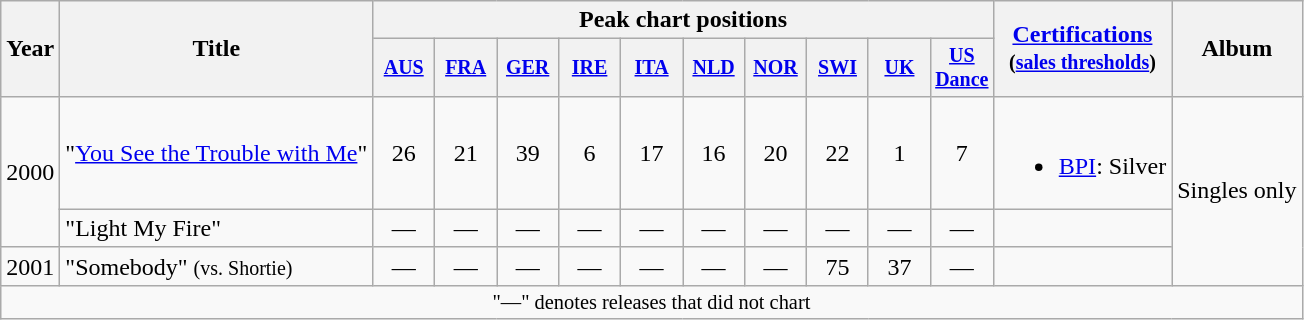<table class="wikitable" style="text-align:center;">
<tr>
<th rowspan="2">Year</th>
<th rowspan="2">Title</th>
<th colspan="10">Peak chart positions</th>
<th rowspan="2"><a href='#'>Certifications</a><br><small>(<a href='#'>sales thresholds</a>)</small></th>
<th rowspan="2">Album</th>
</tr>
<tr style="font-size:smaller;">
<th width="35"><a href='#'>AUS</a><br></th>
<th width="35"><a href='#'>FRA</a><br></th>
<th width="35"><a href='#'>GER</a><br></th>
<th width="35"><a href='#'>IRE</a><br></th>
<th width="35"><a href='#'>ITA</a><br></th>
<th width="35"><a href='#'>NLD</a><br></th>
<th width="35"><a href='#'>NOR</a><br></th>
<th width="35"><a href='#'>SWI</a><br></th>
<th width="35"><a href='#'>UK</a><br></th>
<th width="35"><a href='#'>US<br>Dance</a></th>
</tr>
<tr>
<td rowspan=2>2000</td>
<td align="left">"<a href='#'>You See the Trouble with Me</a>"</td>
<td>26</td>
<td>21</td>
<td>39</td>
<td>6</td>
<td>17</td>
<td>16</td>
<td>20</td>
<td>22</td>
<td>1</td>
<td>7</td>
<td><br><ul><li><a href='#'>BPI</a>: Silver</li></ul></td>
<td align="left" rowspan="3">Singles only</td>
</tr>
<tr>
<td align="left">"Light My Fire"</td>
<td>—</td>
<td>—</td>
<td>—</td>
<td>—</td>
<td>—</td>
<td>—</td>
<td>—</td>
<td>—</td>
<td>—</td>
<td>—</td>
<td></td>
</tr>
<tr>
<td>2001</td>
<td align="left">"Somebody" <small>(vs. Shortie)</small></td>
<td>—</td>
<td>—</td>
<td>—</td>
<td>—</td>
<td>—</td>
<td>—</td>
<td>—</td>
<td>75</td>
<td>37</td>
<td>—</td>
<td></td>
</tr>
<tr>
<td colspan="15" style="font-size:85%">"—" denotes releases that did not chart</td>
</tr>
</table>
